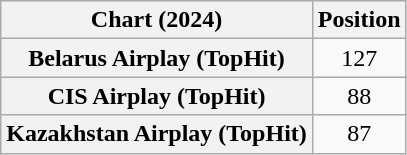<table class="wikitable sortable plainrowheaders" style="text-align:center">
<tr>
<th scope="col">Chart (2024)</th>
<th scope="col">Position</th>
</tr>
<tr>
<th scope="row">Belarus Airplay (TopHit)</th>
<td>127</td>
</tr>
<tr>
<th scope="row">CIS Airplay (TopHit)</th>
<td>88</td>
</tr>
<tr>
<th scope="row">Kazakhstan Airplay (TopHit)</th>
<td>87</td>
</tr>
</table>
